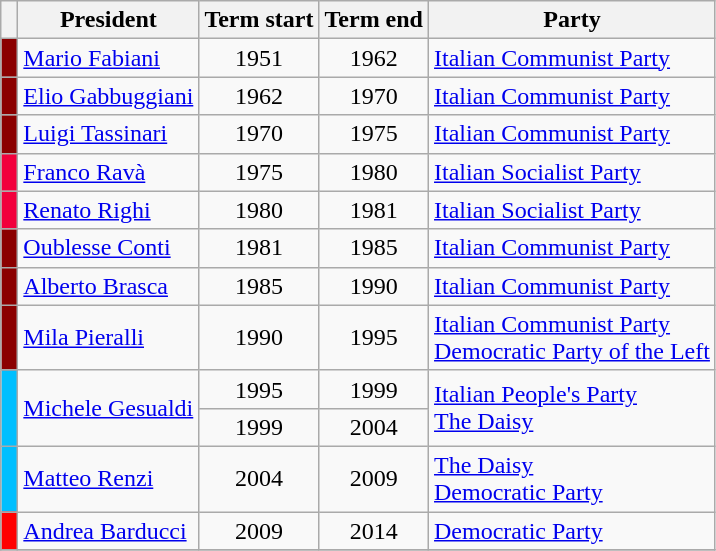<table class="wikitable">
<tr>
<th class=unsortable> </th>
<th>President</th>
<th>Term start</th>
<th>Term end</th>
<th>Party</th>
</tr>
<tr>
<th style="background:#8B0000;"></th>
<td><a href='#'>Mario Fabiani</a></td>
<td align=center>1951</td>
<td align=center>1962</td>
<td><a href='#'>Italian Communist Party</a></td>
</tr>
<tr>
<th style="background:#8B0000;"></th>
<td><a href='#'>Elio Gabbuggiani</a></td>
<td align=center>1962</td>
<td align=center>1970</td>
<td><a href='#'>Italian Communist Party</a></td>
</tr>
<tr>
<th style="background:#8B0000;"></th>
<td><a href='#'>Luigi Tassinari</a></td>
<td align=center>1970</td>
<td align=center>1975</td>
<td><a href='#'>Italian Communist Party</a></td>
</tr>
<tr>
<th style="background:#F2003C;"></th>
<td><a href='#'>Franco Ravà</a></td>
<td align=center>1975</td>
<td align=center>1980</td>
<td><a href='#'>Italian Socialist Party</a></td>
</tr>
<tr>
<th style="background:#F2003C;"></th>
<td><a href='#'>Renato Righi</a></td>
<td align=center>1980</td>
<td align=center>1981</td>
<td><a href='#'>Italian Socialist Party</a></td>
</tr>
<tr>
<th style="background:#8B0000;"></th>
<td><a href='#'>Oublesse Conti</a></td>
<td align=center>1981</td>
<td align=center>1985</td>
<td><a href='#'>Italian Communist Party</a></td>
</tr>
<tr>
<th style="background:#8B0000;"></th>
<td><a href='#'>Alberto Brasca</a></td>
<td align=center>1985</td>
<td align=center>1990</td>
<td><a href='#'>Italian Communist Party</a></td>
</tr>
<tr>
<th style="background:#8B0000;"></th>
<td><a href='#'>Mila Pieralli</a></td>
<td align=center>1990</td>
<td align=center>1995</td>
<td><a href='#'>Italian Communist Party</a><br><a href='#'>Democratic Party of the Left</a></td>
</tr>
<tr>
<th rowspan=2 style="background:#00BFFF;"></th>
<td rowspan=2><a href='#'>Michele Gesualdi</a></td>
<td align=center>1995</td>
<td align=center>1999</td>
<td rowspan=2><a href='#'>Italian People's Party</a><br><a href='#'>The Daisy</a></td>
</tr>
<tr>
<td align=center>1999</td>
<td align=center>2004</td>
</tr>
<tr>
<th style="background:#00BFFF;"></th>
<td><a href='#'>Matteo Renzi</a></td>
<td align=center>2004</td>
<td align=center>2009</td>
<td><a href='#'>The Daisy</a><br><a href='#'>Democratic Party</a></td>
</tr>
<tr>
<th style="background:#FF0000;"></th>
<td><a href='#'>Andrea Barducci</a></td>
<td align=center>2009</td>
<td align=center>2014</td>
<td><a href='#'>Democratic Party</a></td>
</tr>
<tr>
</tr>
</table>
